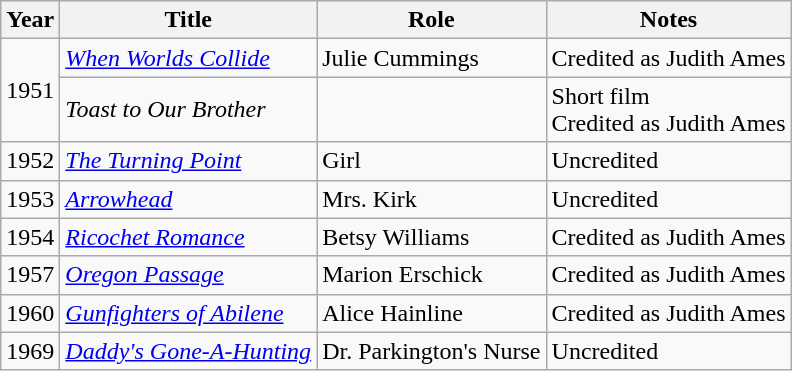<table class="wikitable sortable">
<tr>
<th>Year</th>
<th>Title</th>
<th>Role</th>
<th>Notes</th>
</tr>
<tr>
<td rowspan="2">1951</td>
<td><em><a href='#'>When Worlds Collide</a></em></td>
<td>Julie Cummings</td>
<td>Credited as Judith Ames</td>
</tr>
<tr>
<td><em>Toast to Our Brother</em></td>
<td></td>
<td>Short film<br>Credited as Judith Ames</td>
</tr>
<tr>
<td>1952</td>
<td><em><a href='#'>The Turning Point</a></em></td>
<td>Girl</td>
<td>Uncredited</td>
</tr>
<tr>
<td>1953</td>
<td><em><a href='#'>Arrowhead</a></em></td>
<td>Mrs. Kirk</td>
<td>Uncredited</td>
</tr>
<tr>
<td>1954</td>
<td><em><a href='#'>Ricochet Romance</a></em></td>
<td>Betsy Williams</td>
<td>Credited as Judith Ames</td>
</tr>
<tr>
<td>1957</td>
<td><em><a href='#'>Oregon Passage</a></em></td>
<td>Marion Erschick</td>
<td>Credited as Judith Ames</td>
</tr>
<tr>
<td>1960</td>
<td><em><a href='#'>Gunfighters of Abilene</a></em></td>
<td>Alice Hainline</td>
<td>Credited as Judith Ames</td>
</tr>
<tr>
<td>1969</td>
<td><em><a href='#'>Daddy's Gone-A-Hunting</a></em></td>
<td>Dr. Parkington's Nurse</td>
<td>Uncredited</td>
</tr>
</table>
